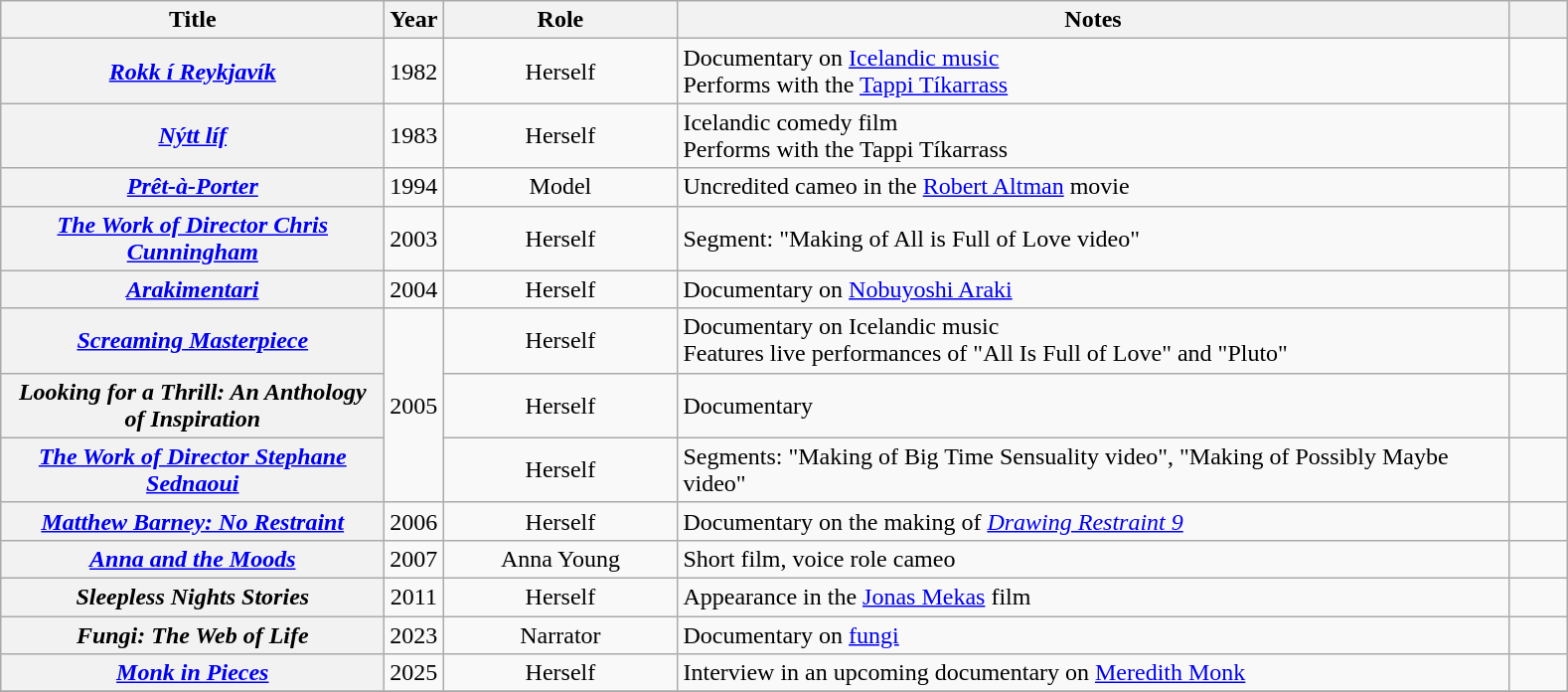<table class="wikitable sortable plainrowheaders" style="text-align:center;">
<tr>
<th scope="col" style="width:250px;">Title</th>
<th scope="col" style="width:5px;">Year</th>
<th scope="col" style="width:150px;">Role</th>
<th scope="col" style="width:550px;" class="unsortable">Notes</th>
<th scope="col" style="width: 2em;" class="unsortable"></th>
</tr>
<tr>
<th scope="row"><em><a href='#'>Rokk í Reykjavík</a></em></th>
<td>1982</td>
<td>Herself</td>
<td style="text-align:left;">Documentary on <a href='#'>Icelandic music</a><br>Performs with the <a href='#'>Tappi Tíkarrass</a></td>
<td style="text-align:center;"></td>
</tr>
<tr>
<th scope="row"><em><a href='#'>Nýtt líf</a></em></th>
<td>1983</td>
<td>Herself</td>
<td style="text-align:left;">Icelandic comedy film<br>Performs with the Tappi Tíkarrass</td>
<td style="text-align:center;"></td>
</tr>
<tr>
<th scope="row"><em><a href='#'>Prêt-à-Porter</a></em></th>
<td>1994</td>
<td>Model</td>
<td style="text-align:left;">Uncredited cameo in the <a href='#'>Robert Altman</a> movie</td>
<td style="text-align:center;"></td>
</tr>
<tr>
<th scope="row"><em><a href='#'>The Work of Director Chris Cunningham</a></em></th>
<td>2003</td>
<td>Herself</td>
<td style="text-align:left;">Segment: "Making of All is Full of Love video"</td>
<td style="text-align:center;"></td>
</tr>
<tr>
<th scope="row"><em><a href='#'>Arakimentari</a></em></th>
<td>2004</td>
<td>Herself</td>
<td style="text-align:left;">Documentary on <a href='#'>Nobuyoshi Araki</a></td>
<td style="text-align:center;"></td>
</tr>
<tr>
<th scope="row"><em><a href='#'>Screaming Masterpiece</a></em></th>
<td rowspan="3">2005</td>
<td>Herself</td>
<td style="text-align:left;">Documentary on Icelandic music<br>Features live performances of "All Is Full of Love" and "Pluto"</td>
<td style="text-align:center;"></td>
</tr>
<tr>
<th scope="row"><em>Looking for a Thrill: An Anthology of Inspiration</em></th>
<td>Herself</td>
<td style="text-align:left;">Documentary</td>
<td style="text-align:center;"></td>
</tr>
<tr>
<th scope="row"><em><a href='#'>The Work of Director Stephane Sednaoui</a></em></th>
<td>Herself</td>
<td style="text-align:left;">Segments: "Making of Big Time Sensuality video", "Making of Possibly Maybe video"</td>
<td style="text-align:center;"></td>
</tr>
<tr>
<th scope="row"><em><a href='#'>Matthew Barney: No Restraint</a></em></th>
<td>2006</td>
<td>Herself</td>
<td style="text-align:left;">Documentary on the making of <em><a href='#'>Drawing Restraint 9</a></em></td>
<td style="text-align:center;"></td>
</tr>
<tr>
<th scope="row"><em><a href='#'>Anna and the Moods</a></em></th>
<td>2007</td>
<td>Anna Young</td>
<td style="text-align:left;">Short film, voice role cameo</td>
<td style="text-align:center;"></td>
</tr>
<tr>
<th scope="row"><em>Sleepless Nights Stories</em></th>
<td>2011</td>
<td>Herself</td>
<td style="text-align:left;">Appearance in the <a href='#'>Jonas Mekas</a> film</td>
<td style="text-align:center;"></td>
</tr>
<tr>
<th scope="row"><em>Fungi: The Web of Life</em></th>
<td>2023</td>
<td>Narrator</td>
<td style="text-align:left;">Documentary on <a href='#'>fungi</a></td>
<td style="text-align:center;"></td>
</tr>
<tr>
<th scope="row"><em><a href='#'>Monk in Pieces</a></em></th>
<td>2025</td>
<td>Herself</td>
<td style="text-align:left;">Interview in an upcoming documentary on <a href='#'>Meredith Monk</a></td>
<td style="text-align:center;"></td>
</tr>
<tr>
</tr>
</table>
